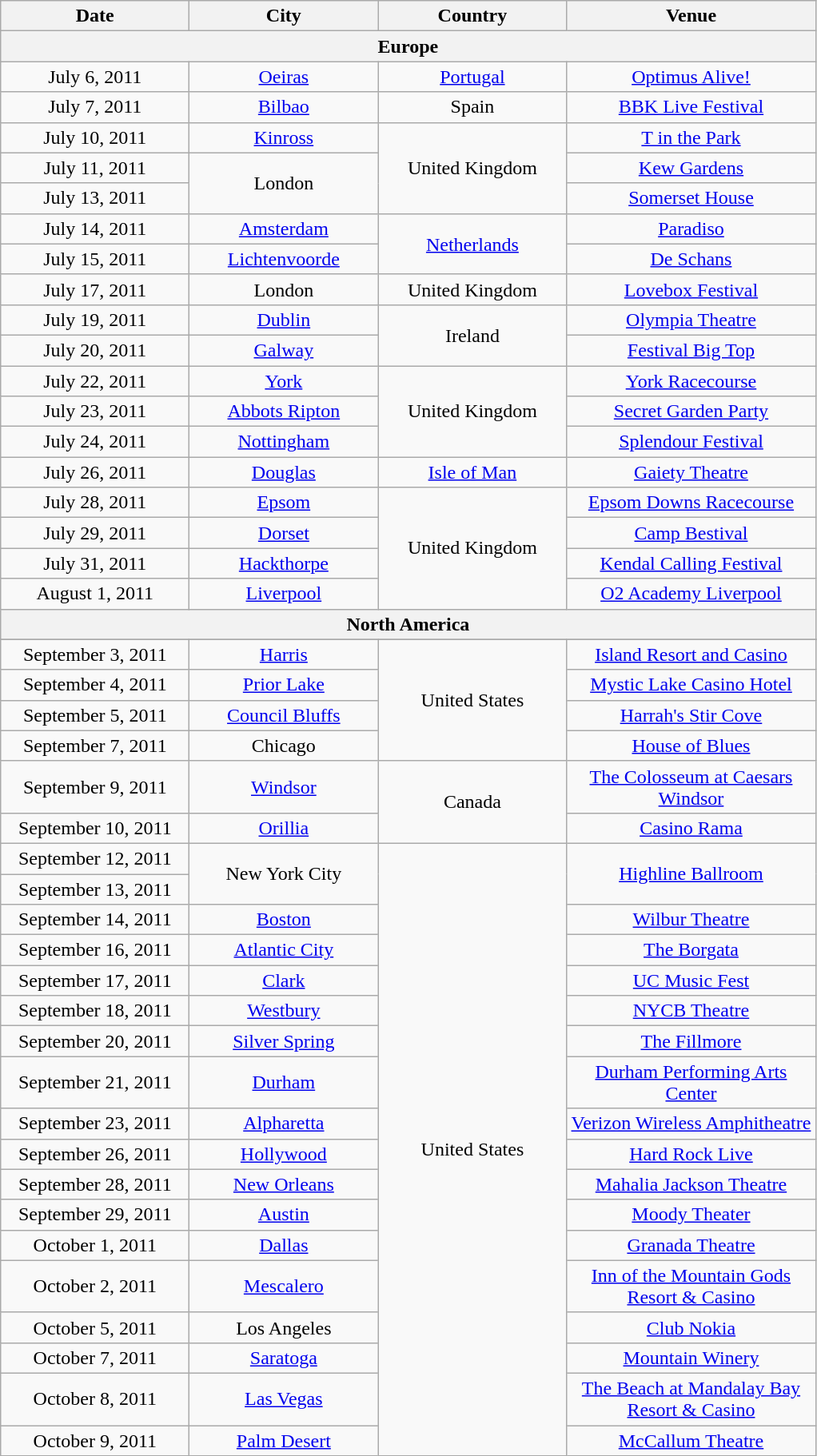<table class="wikitable" style="text-align:center;">
<tr>
<th width="150">Date</th>
<th width="150">City</th>
<th width="150">Country</th>
<th width="200">Venue</th>
</tr>
<tr>
<th colspan="4">Europe</th>
</tr>
<tr>
<td>July 6, 2011</td>
<td><a href='#'>Oeiras</a></td>
<td><a href='#'>Portugal</a></td>
<td><a href='#'>Optimus Alive!</a></td>
</tr>
<tr>
<td>July 7, 2011</td>
<td><a href='#'>Bilbao</a></td>
<td>Spain</td>
<td><a href='#'>BBK Live Festival</a></td>
</tr>
<tr>
<td>July 10, 2011</td>
<td><a href='#'>Kinross</a></td>
<td rowspan="3">United Kingdom</td>
<td><a href='#'>T in the Park</a></td>
</tr>
<tr>
<td>July 11, 2011</td>
<td rowspan="2">London</td>
<td><a href='#'>Kew Gardens</a></td>
</tr>
<tr>
<td>July 13, 2011</td>
<td><a href='#'>Somerset House</a></td>
</tr>
<tr>
<td>July 14, 2011</td>
<td><a href='#'>Amsterdam</a></td>
<td rowspan="2"><a href='#'>Netherlands</a></td>
<td><a href='#'>Paradiso</a></td>
</tr>
<tr>
<td>July 15, 2011</td>
<td><a href='#'>Lichtenvoorde</a></td>
<td><a href='#'>De Schans</a></td>
</tr>
<tr>
<td>July 17, 2011</td>
<td>London</td>
<td>United Kingdom</td>
<td><a href='#'>Lovebox Festival</a></td>
</tr>
<tr>
<td>July 19, 2011</td>
<td><a href='#'>Dublin</a></td>
<td rowspan="2">Ireland</td>
<td><a href='#'>Olympia Theatre</a></td>
</tr>
<tr>
<td>July 20, 2011</td>
<td><a href='#'>Galway</a></td>
<td><a href='#'>Festival Big Top</a></td>
</tr>
<tr>
<td>July 22, 2011</td>
<td><a href='#'>York</a></td>
<td rowspan="3">United Kingdom</td>
<td><a href='#'>York Racecourse</a></td>
</tr>
<tr>
<td>July 23, 2011</td>
<td><a href='#'>Abbots Ripton</a></td>
<td><a href='#'>Secret Garden Party</a></td>
</tr>
<tr>
<td>July 24, 2011</td>
<td><a href='#'>Nottingham</a></td>
<td><a href='#'>Splendour Festival</a></td>
</tr>
<tr>
<td>July 26, 2011</td>
<td><a href='#'>Douglas</a></td>
<td><a href='#'>Isle of Man</a></td>
<td><a href='#'>Gaiety Theatre</a></td>
</tr>
<tr>
<td>July 28, 2011</td>
<td><a href='#'>Epsom</a></td>
<td rowspan="4">United Kingdom</td>
<td><a href='#'>Epsom Downs Racecourse</a></td>
</tr>
<tr>
<td>July 29, 2011</td>
<td><a href='#'>Dorset</a></td>
<td><a href='#'>Camp Bestival</a></td>
</tr>
<tr>
<td>July 31, 2011</td>
<td><a href='#'>Hackthorpe</a></td>
<td><a href='#'>Kendal Calling Festival</a></td>
</tr>
<tr>
<td>August 1, 2011</td>
<td><a href='#'>Liverpool</a></td>
<td><a href='#'>O2 Academy Liverpool</a></td>
</tr>
<tr>
<th colspan="4">North America</th>
</tr>
<tr>
</tr>
<tr>
<td>September 3, 2011</td>
<td><a href='#'>Harris</a></td>
<td rowspan="4">United States</td>
<td><a href='#'>Island Resort and Casino</a></td>
</tr>
<tr>
<td>September 4, 2011</td>
<td><a href='#'>Prior Lake</a></td>
<td><a href='#'>Mystic Lake Casino Hotel</a></td>
</tr>
<tr>
<td>September 5, 2011</td>
<td><a href='#'>Council Bluffs</a></td>
<td><a href='#'>Harrah's Stir Cove</a></td>
</tr>
<tr>
<td>September 7, 2011</td>
<td>Chicago</td>
<td><a href='#'>House of Blues</a></td>
</tr>
<tr>
<td>September 9, 2011</td>
<td><a href='#'>Windsor</a></td>
<td rowspan="2">Canada</td>
<td><a href='#'>The Colosseum at Caesars Windsor</a></td>
</tr>
<tr>
<td>September 10, 2011</td>
<td><a href='#'>Orillia</a></td>
<td><a href='#'>Casino Rama</a></td>
</tr>
<tr>
<td>September 12, 2011</td>
<td rowspan="2">New York City</td>
<td rowspan="18">United States</td>
<td rowspan="2"><a href='#'>Highline Ballroom</a></td>
</tr>
<tr>
<td>September 13, 2011</td>
</tr>
<tr>
<td>September 14, 2011</td>
<td><a href='#'>Boston</a></td>
<td><a href='#'>Wilbur Theatre</a></td>
</tr>
<tr>
<td>September 16, 2011</td>
<td><a href='#'>Atlantic City</a></td>
<td><a href='#'>The Borgata</a></td>
</tr>
<tr>
<td>September 17, 2011</td>
<td><a href='#'>Clark</a></td>
<td><a href='#'>UC Music Fest</a></td>
</tr>
<tr>
<td>September 18, 2011</td>
<td><a href='#'>Westbury</a></td>
<td><a href='#'>NYCB Theatre</a></td>
</tr>
<tr>
<td>September 20, 2011</td>
<td><a href='#'>Silver Spring</a></td>
<td><a href='#'>The Fillmore</a></td>
</tr>
<tr>
<td>September 21, 2011</td>
<td><a href='#'>Durham</a></td>
<td><a href='#'>Durham Performing Arts Center</a></td>
</tr>
<tr>
<td>September 23, 2011</td>
<td><a href='#'>Alpharetta</a></td>
<td><a href='#'>Verizon Wireless Amphitheatre</a></td>
</tr>
<tr>
<td>September 26, 2011</td>
<td><a href='#'>Hollywood</a></td>
<td><a href='#'>Hard Rock Live</a></td>
</tr>
<tr>
<td>September 28, 2011</td>
<td><a href='#'>New Orleans</a></td>
<td><a href='#'>Mahalia Jackson Theatre</a></td>
</tr>
<tr>
<td>September 29, 2011</td>
<td><a href='#'>Austin</a></td>
<td><a href='#'>Moody Theater</a></td>
</tr>
<tr>
<td>October 1, 2011</td>
<td><a href='#'>Dallas</a></td>
<td><a href='#'>Granada Theatre</a></td>
</tr>
<tr>
<td>October 2, 2011</td>
<td><a href='#'>Mescalero</a></td>
<td><a href='#'>Inn of the Mountain Gods Resort & Casino</a></td>
</tr>
<tr>
<td>October 5, 2011</td>
<td>Los Angeles</td>
<td><a href='#'>Club Nokia</a></td>
</tr>
<tr>
<td>October 7, 2011</td>
<td><a href='#'>Saratoga</a></td>
<td><a href='#'>Mountain Winery</a></td>
</tr>
<tr>
<td>October 8, 2011</td>
<td><a href='#'>Las Vegas</a></td>
<td><a href='#'>The Beach at Mandalay Bay Resort & Casino</a></td>
</tr>
<tr>
<td>October 9, 2011</td>
<td><a href='#'>Palm Desert</a></td>
<td><a href='#'>McCallum Theatre</a></td>
</tr>
</table>
